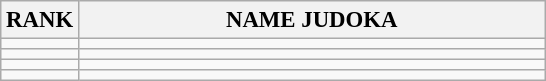<table class="wikitable" style="font-size:95%;">
<tr>
<th>RANK</th>
<th align="left" style="width: 20em">NAME JUDOKA</th>
</tr>
<tr>
<td align="center"></td>
<td></td>
</tr>
<tr>
<td align="center"></td>
<td></td>
</tr>
<tr>
<td align="center"></td>
<td></td>
</tr>
<tr>
<td align="center"></td>
<td></td>
</tr>
</table>
